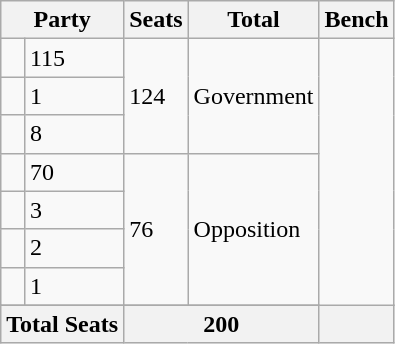<table class="wikitable sortable">
<tr>
<th colspan="2">Party</th>
<th>Seats</th>
<th>Total</th>
<th>Bench</th>
</tr>
<tr>
<td></td>
<td>115</td>
<td rowspan="3">124</td>
<td rowspan="3">Government</td>
</tr>
<tr>
<td></td>
<td>1</td>
</tr>
<tr>
<td></td>
<td>8</td>
</tr>
<tr>
<td></td>
<td>70</td>
<td rowspan=4>76</td>
<td rowspan=4>Opposition</td>
</tr>
<tr>
<td></td>
<td>3</td>
</tr>
<tr>
<td></td>
<td>2</td>
</tr>
<tr>
<td></td>
<td>1</td>
</tr>
<tr>
</tr>
<tr>
<th colspan="2">Total Seats</th>
<th colspan="2">200</th>
<th></th>
</tr>
</table>
